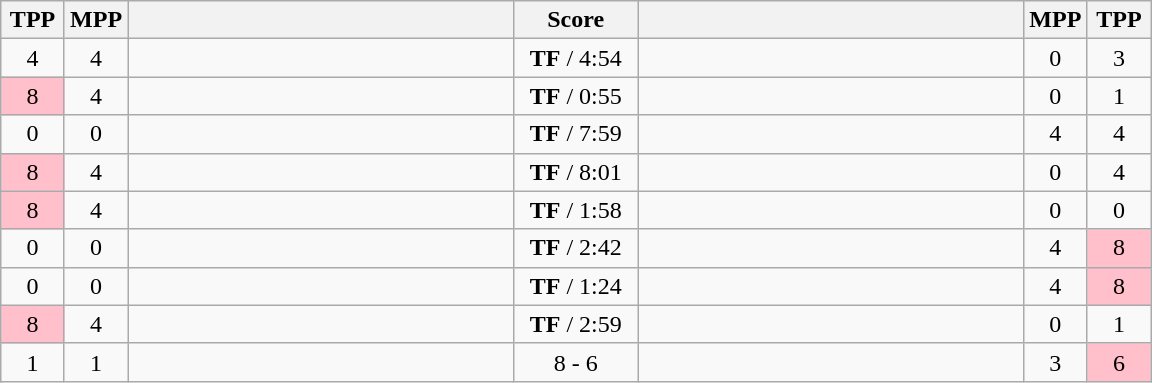<table class="wikitable" style="text-align: center;" |>
<tr>
<th width="35">TPP</th>
<th width="35">MPP</th>
<th width="250"></th>
<th width="75">Score</th>
<th width="250"></th>
<th width="35">MPP</th>
<th width="35">TPP</th>
</tr>
<tr>
<td>4</td>
<td>4</td>
<td style="text-align:left;"></td>
<td><strong>TF</strong> / 4:54</td>
<td style="text-align:left;"><strong></strong></td>
<td>0</td>
<td>3</td>
</tr>
<tr>
<td bgcolor=pink>8</td>
<td>4</td>
<td style="text-align:left;"></td>
<td><strong>TF</strong> / 0:55</td>
<td style="text-align:left;"><strong></strong></td>
<td>0</td>
<td>1</td>
</tr>
<tr>
<td>0</td>
<td>0</td>
<td style="text-align:left;"><strong></strong></td>
<td><strong>TF</strong> / 7:59</td>
<td style="text-align:left;"></td>
<td>4</td>
<td>4</td>
</tr>
<tr>
<td bgcolor=pink>8</td>
<td>4</td>
<td style="text-align:left;"></td>
<td><strong>TF</strong> / 8:01</td>
<td style="text-align:left;"><strong></strong></td>
<td>0</td>
<td>4</td>
</tr>
<tr>
<td bgcolor=pink>8</td>
<td>4</td>
<td style="text-align:left;"></td>
<td><strong>TF</strong> / 1:58</td>
<td style="text-align:left;"><strong></strong></td>
<td>0</td>
<td>0</td>
</tr>
<tr>
<td>0</td>
<td>0</td>
<td style="text-align:left;"><strong></strong></td>
<td><strong>TF</strong> / 2:42</td>
<td style="text-align:left;"></td>
<td>4</td>
<td bgcolor=pink>8</td>
</tr>
<tr>
<td>0</td>
<td>0</td>
<td style="text-align:left;"><strong></strong></td>
<td><strong>TF</strong> / 1:24</td>
<td style="text-align:left;"></td>
<td>4</td>
<td bgcolor=pink>8</td>
</tr>
<tr>
<td bgcolor=pink>8</td>
<td>4</td>
<td style="text-align:left;"></td>
<td><strong>TF</strong> / 2:59</td>
<td style="text-align:left;"><strong></strong></td>
<td>0</td>
<td>1</td>
</tr>
<tr>
<td>1</td>
<td>1</td>
<td style="text-align:left;"><strong></strong></td>
<td>8 - 6</td>
<td style="text-align:left;"></td>
<td>3</td>
<td bgcolor=pink>6</td>
</tr>
</table>
